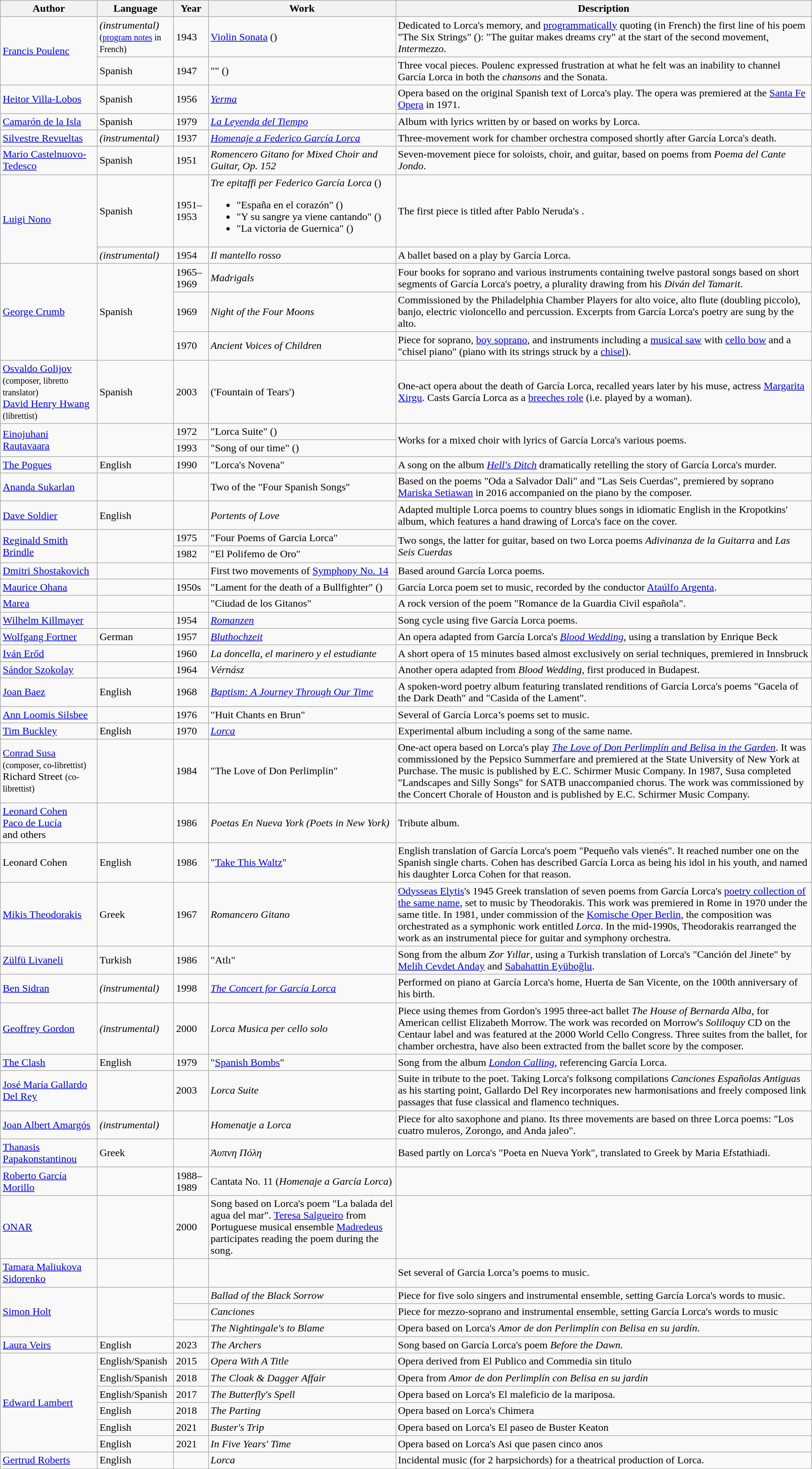<table class="wikitable sortable">
<tr>
<th>Author</th>
<th>Language</th>
<th>Year</th>
<th>Work</th>
<th>Description</th>
</tr>
<tr>
<td rowspan=2><a href='#'>Francis Poulenc</a></td>
<td><em>(instrumental)</em><br><small>(<a href='#'>program notes</a> in French)</small></td>
<td>1943</td>
<td><a href='#'>Violin Sonata</a> ()</td>
<td>Dedicated to Lorca's memory, and <a href='#'>programmatically</a> quoting (in French) the first line of his poem "The Six Strings" (): "The guitar makes dreams cry" at the start of the second movement, <em>Intermezzo</em>.</td>
</tr>
<tr>
<td>Spanish</td>
<td>1947</td>
<td>"" ()</td>
<td>Three vocal pieces. Poulenc expressed frustration at what he felt was an inability to channel García Lorca in both the <em>chansons</em> and the Sonata.</td>
</tr>
<tr>
<td><a href='#'>Heitor Villa-Lobos</a></td>
<td>Spanish</td>
<td>1956</td>
<td><em><a href='#'>Yerma</a></em></td>
<td>Opera based on the original Spanish text of Lorca's play. The opera was premiered at the <a href='#'>Santa Fe Opera</a> in 1971.</td>
</tr>
<tr>
<td><a href='#'>Camarón de la Isla</a></td>
<td>Spanish</td>
<td>1979</td>
<td><em><a href='#'>La Leyenda del Tiempo</a></em></td>
<td>Album with lyrics written by or based on works by Lorca.</td>
</tr>
<tr>
<td><a href='#'>Silvestre Revueltas</a></td>
<td><em>(instrumental)</em></td>
<td>1937</td>
<td><em><a href='#'>Homenaje a Federico García Lorca</a></em></td>
<td>Three-movement work for chamber orchestra composed shortly after García Lorca's death.</td>
</tr>
<tr>
<td><a href='#'>Mario Castelnuovo-Tedesco</a></td>
<td>Spanish</td>
<td>1951</td>
<td><em>Romencero Gitano for Mixed Choir and Guitar, Op. 152</em></td>
<td>Seven-movement piece for soloists, choir, and guitar, based on poems from <em>Poema del Cante Jondo</em>.</td>
</tr>
<tr>
<td rowspan=2><a href='#'>Luigi Nono</a></td>
<td>Spanish</td>
<td>1951–1953</td>
<td><em>Tre epitaffi per Federico García Lorca</em> ()<br><ul><li>"España en el corazón"  ()</li><li>"Y su sangre ya viene cantando" ()</li><li>"La victoria de Guernica" ()</li></ul></td>
<td>The first piece is titled after Pablo Neruda's .</td>
</tr>
<tr>
<td><em>(instrumental)</em></td>
<td>1954</td>
<td><em>Il mantello rosso</em></td>
<td>A ballet based on a play by García Lorca.</td>
</tr>
<tr>
<td rowspan="3"><a href='#'>George Crumb</a></td>
<td rowspan="3">Spanish</td>
<td>1965–1969</td>
<td><em>Madrigals</em></td>
<td>Four books for soprano and various instruments  containing twelve pastoral songs based on short segments of García Lorca's poetry, a plurality drawing from his <em>Diván del Tamarit</em>.</td>
</tr>
<tr>
<td>1969</td>
<td><em>Night of the Four Moons</em></td>
<td>Commissioned by the Philadelphia Chamber Players for alto voice, alto flute (doubling piccolo), banjo, electric violoncello and percussion. Excerpts from García Lorca's poetry are sung by the alto.</td>
</tr>
<tr>
<td>1970</td>
<td><em>Ancient Voices of Children</em></td>
<td>Piece for soprano, <a href='#'>boy soprano</a>, and instruments including a <a href='#'>musical saw</a> with <a href='#'>cello bow</a> and a "chisel piano" (piano with its strings struck by a <a href='#'>chisel</a>).</td>
</tr>
<tr>
<td><a href='#'>Osvaldo Golijov</a> <small>(composer, libretto translator)</small><br><a href='#'>David Henry Hwang</a> <small>(librettist)</small></td>
<td>Spanish</td>
<td>2003</td>
<td><em></em> ('Fountain of Tears')</td>
<td>One-act opera about the death of García Lorca, recalled years later by his muse, actress <a href='#'>Margarita Xirgu</a>. Casts García Lorca as a <a href='#'>breeches role</a> (i.e. played by a woman).</td>
</tr>
<tr>
<td rowspan=2><a href='#'>Einojuhani Rautavaara</a></td>
<td rowspan=2></td>
<td>1972</td>
<td>"Lorca Suite" ()</td>
<td rowspan=2>Works for a mixed choir with lyrics of García Lorca's various poems.</td>
</tr>
<tr>
<td>1993</td>
<td>"Song of our time" ()</td>
</tr>
<tr>
<td><a href='#'>The Pogues</a></td>
<td>English</td>
<td>1990</td>
<td>"Lorca's Novena"</td>
<td>A song on the album <em><a href='#'>Hell's Ditch</a></em> dramatically retelling the story of García Lorca's murder.</td>
</tr>
<tr>
<td><a href='#'>Ananda Sukarlan</a></td>
<td></td>
<td></td>
<td>Two of the "Four Spanish Songs"</td>
<td>Based on the poems "Oda a Salvador Dali" and "Las Seis Cuerdas", premiered by soprano <a href='#'>Mariska Setiawan</a> in 2016 accompanied on the piano by the composer.</td>
</tr>
<tr>
<td><a href='#'>Dave Soldier</a></td>
<td>English</td>
<td></td>
<td><em>Portents of Love</em></td>
<td>Adapted multiple Lorca poems to country blues songs in idiomatic English in the Kropotkins' album, which features a hand drawing of Lorca's face on the cover.</td>
</tr>
<tr>
<td rowspan=2><a href='#'>Reginald Smith Brindle</a></td>
<td rowspan=2></td>
<td>1975</td>
<td>"Four Poems of Garcia Lorca"</td>
<td rowspan=2>Two songs, the latter for guitar, based on two Lorca poems <em>Adivinanza de la Guitarra</em> and <em>Las Seis Cuerdas</em></td>
</tr>
<tr>
<td>1982</td>
<td>"El Polifemo de Oro"</td>
</tr>
<tr>
<td><a href='#'>Dmitri Shostakovich</a></td>
<td></td>
<td></td>
<td>First two movements of <a href='#'>Symphony No. 14</a></td>
<td>Based around García Lorca poems.</td>
</tr>
<tr>
<td><a href='#'>Maurice Ohana</a></td>
<td></td>
<td>1950s</td>
<td>"Lament for the death of a Bullfighter" ()</td>
<td>García Lorca poem set to music, recorded by the conductor <a href='#'>Ataúlfo Argenta</a>.</td>
</tr>
<tr>
<td><a href='#'>Marea</a></td>
<td></td>
<td></td>
<td>"Ciudad de los Gitanos"</td>
<td>A rock version of the poem "Romance de la Guardia Civil española".</td>
</tr>
<tr>
<td><a href='#'>Wilhelm Killmayer</a></td>
<td></td>
<td>1954</td>
<td><em><a href='#'>Romanzen</a></em></td>
<td>Song cycle using five García Lorca poems.</td>
</tr>
<tr>
<td><a href='#'>Wolfgang Fortner</a></td>
<td>German</td>
<td>1957</td>
<td><em><a href='#'>Bluthochzeit</a></em></td>
<td>An opera adapted from García Lorca's <em><a href='#'>Blood Wedding</a></em>, using a translation by Enrique Beck</td>
</tr>
<tr>
<td><a href='#'>Iván Erőd</a></td>
<td></td>
<td>1960</td>
<td><em>La doncella, el marinero y el estudiante</em></td>
<td>A short opera of 15 minutes based almost exclusively on serial techniques, premiered in Innsbruck</td>
</tr>
<tr>
<td><a href='#'>Sándor Szokolay</a></td>
<td></td>
<td>1964</td>
<td><em>Vérnász</em></td>
<td>Another opera adapted from <em>Blood Wedding</em>, first produced in Budapest.</td>
</tr>
<tr .>
<td><a href='#'>Joan Baez</a></td>
<td>English</td>
<td>1968</td>
<td><em><a href='#'>Baptism: A Journey Through Our Time</a></em></td>
<td>A spoken-word poetry album featuring translated renditions of García Lorca's poems "Gacela of the Dark Death" and "Casida of the Lament".</td>
</tr>
<tr>
<td><a href='#'>Ann Loomis Silsbee</a></td>
<td></td>
<td>1976</td>
<td>"Huit Chants en Brun"</td>
<td>Several of García Lorca’s poems set to music.</td>
</tr>
<tr>
<td><a href='#'>Tim Buckley</a></td>
<td>English</td>
<td>1970</td>
<td><a href='#'><em>Lorca</em></a></td>
<td>Experimental album including a song of the same name.</td>
</tr>
<tr>
<td><a href='#'>Conrad Susa</a> <small>(composer, co-librettist)</small><br>Richard Street <small>(co-librettist)</small></td>
<td></td>
<td>1984</td>
<td>"The Love of Don Perlimplin"</td>
<td>One-act opera based on Lorca's play <em><a href='#'>The Love of Don Perlimplín and Belisa in the Garden</a></em>. It was commissioned by the Pepsico Summerfare and premiered at the State University of New York at Purchase. The music is published by E.C. Schirmer Music Company. In 1987, Susa completed "Landscapes and Silly Songs" for SATB unaccompanied chorus. The work was commissioned by the Concert Chorale of Houston and is published by E.C. Schirmer Music Company.</td>
</tr>
<tr>
<td><a href='#'>Leonard Cohen</a><br><a href='#'>Paco de Lucía</a><br>and others</td>
<td></td>
<td>1986</td>
<td><em>Poetas En Nueva York (Poets in New York)</em></td>
<td>Tribute album.</td>
</tr>
<tr>
<td>Leonard Cohen</td>
<td>English</td>
<td>1986</td>
<td>"<a href='#'>Take This Waltz</a>"</td>
<td>English translation of García Lorca's poem "Pequeño vals vienés". It reached number one on the Spanish single charts. Cohen has described García Lorca as being his idol in his youth, and named his daughter Lorca Cohen for that reason.</td>
</tr>
<tr>
<td><a href='#'>Mikis Theodorakis</a></td>
<td>Greek</td>
<td>1967</td>
<td><em>Romancero Gitano</em></td>
<td><a href='#'>Odysseas Elytis</a>'s 1945 Greek translation of seven poems from García Lorca's <a href='#'>poetry collection of the same name</a>, set to music by Theodorakis. This work was premiered in Rome in 1970 under the same title. In 1981, under commission of the <a href='#'>Komische Oper Berlin</a>, the composition was orchestrated as a symphonic work entitled <em>Lorca</em>. In the mid-1990s, Theodorakis rearranged the work as an instrumental piece for guitar and symphony orchestra.</td>
</tr>
<tr>
<td><a href='#'>Zülfü Livaneli</a></td>
<td>Turkish</td>
<td>1986</td>
<td>"Atlı"</td>
<td>Song from the album <em>Zor Yıllar</em>, using a Turkish translation of Lorca's "Canción del Jinete" by <a href='#'>Melih Cevdet Anday</a> and <a href='#'>Sabahattin Eyüboğlu</a>.</td>
</tr>
<tr>
<td><a href='#'>Ben Sidran</a></td>
<td><em>(instrumental)</em></td>
<td>1998</td>
<td><em><a href='#'>The Concert for García Lorca</a></em></td>
<td>Performed on piano at García Lorca's home, Huerta de San Vicente, on the 100th anniversary of his birth.</td>
</tr>
<tr>
<td><a href='#'>Geoffrey Gordon</a></td>
<td><em>(instrumental)</em></td>
<td>2000</td>
<td><em>Lorca Musica per cello solo</em></td>
<td>Piece using themes from Gordon's 1995 three-act ballet <em>The House of Bernarda Alba</em>, for American cellist Elizabeth Morrow. The work was recorded on Morrow's <em>Soliloquy</em> CD on the Centaur label and was featured at the 2000 World Cello Congress. Three suites from the ballet, for chamber orchestra, have also been extracted from the ballet score by the composer.</td>
</tr>
<tr>
<td><a href='#'>The Clash</a></td>
<td>English</td>
<td>1979</td>
<td>"<a href='#'>Spanish Bombs</a>"</td>
<td>Song from the album <em><a href='#'>London Calling</a></em>, referencing García Lorca.</td>
</tr>
<tr>
<td><a href='#'>José María Gallardo Del Rey</a></td>
<td></td>
<td>2003</td>
<td><em>Lorca Suite</em></td>
<td>Suite in tribute to the poet. Taking Lorca's folksong compilations <em>Canciones Españolas Antiguas</em> as his starting point, Gallardo Del Rey incorporates new harmonisations and freely composed link passages that fuse classical and flamenco techniques.</td>
</tr>
<tr>
<td><a href='#'>Joan Albert Amargós</a></td>
<td><em>(instrumental)</em></td>
<td></td>
<td><em>Homenatje a Lorca</em></td>
<td>Piece for alto saxophone and piano. Its three movements are based on three Lorca poems: "Los cuatro muleros, Zorongo, and Anda jaleo".</td>
</tr>
<tr>
<td><a href='#'>Thanasis Papakonstantinou</a></td>
<td>Greek</td>
<td></td>
<td><em>Άυπνη Πόλη</em></td>
<td>Based partly on Lorca's "Poeta en Nueva York", translated to Greek by Maria Efstathiadi.</td>
</tr>
<tr>
<td><a href='#'>Roberto García Morillo</a></td>
<td></td>
<td>1988–1989</td>
<td>Cantata No. 11 (<em>Homenaje a García Lorca</em>)</td>
<td></td>
</tr>
<tr>
<td><a href='#'>ONAR</a></td>
<td></td>
<td>2000</td>
<td>Song based on Lorca's poem "La balada del agua del mar". <a href='#'>Teresa Salgueiro</a> from Portuguese musical ensemble <a href='#'>Madredeus</a> participates reading the poem during the song.</td>
</tr>
<tr>
<td><a href='#'>Tamara Maliukova Sidorenko</a></td>
<td></td>
<td></td>
<td></td>
<td>Set several of Garcia Lorca’s poems to music.</td>
</tr>
<tr>
<td rowspan=3><a href='#'>Simon Holt</a></td>
<td rowspan=3></td>
<td></td>
<td><em>Ballad of the Black Sorrow</em></td>
<td>Piece for five solo singers and instrumental ensemble, setting García Lorca's words to music.</td>
</tr>
<tr>
<td></td>
<td><em>Canciones</em></td>
<td>Piece for mezzo-soprano and instrumental ensemble, setting García Lorca's words to music</td>
</tr>
<tr>
<td></td>
<td><em>The Nightingale's to Blame</em></td>
<td>Opera based on Lorca's <em>Amor de don Perlimplín con Belisa en su jardín</em>.</td>
</tr>
<tr>
<td><a href='#'>Laura Veirs</a></td>
<td>English</td>
<td>2023</td>
<td><em>The Archers</em></td>
<td>Song based on García Lorca's poem <em>Before the Dawn.</em></td>
</tr>
<tr>
<td rowspan=6><a href='#'>Edward Lambert</a></td>
<td>English/Spanish</td>
<td>2015</td>
<td><em>Opera With A Title</em></td>
<td>Opera derived from El Publico and Commedia sin titulo</td>
</tr>
<tr>
<td>English/Spanish</td>
<td>2018</td>
<td><em>The Cloak & Dagger Affair</em></td>
<td>Opera from <em>Amor de don Perlimplín con Belisa en su jardín</em></td>
</tr>
<tr>
<td>English/Spanish</td>
<td>2017</td>
<td><em>The Butterfly's Spell</em></td>
<td>Opera based on Lorca's El maleficio de la mariposa.</td>
</tr>
<tr>
<td>English</td>
<td>2018</td>
<td><em>The Parting</em></td>
<td>Opera based on Lorca's Chimera</td>
</tr>
<tr>
<td>English</td>
<td>2021</td>
<td><em>Buster's Trip</em></td>
<td>Opera based on Lorca's El paseo de Buster Keaton</td>
</tr>
<tr>
<td>English</td>
<td>2021</td>
<td><em>In Five Years' Time</em></td>
<td>Opera based on Lorca's Asi que pasen cinco anos</td>
</tr>
<tr>
<td><a href='#'>Gertrud Roberts</a></td>
<td>English</td>
<td></td>
<td><em>Lorca</em></td>
<td>Incidental music (for 2 harpsichords) for a theatrical production of Lorca.</td>
</tr>
<tr>
</tr>
</table>
